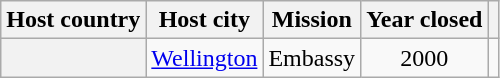<table class="wikitable plainrowheaders" style="text-align:center;">
<tr>
<th scope="col">Host country</th>
<th scope="col">Host city</th>
<th scope="col">Mission</th>
<th scope="col">Year closed</th>
<th scope="col"></th>
</tr>
<tr>
<th scope="row"></th>
<td><a href='#'>Wellington</a></td>
<td>Embassy</td>
<td>2000</td>
<td></td>
</tr>
</table>
